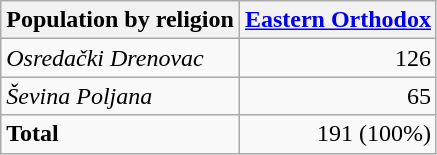<table class="wikitable sortable">
<tr>
<th>Population by religion</th>
<th><a href='#'>Eastern Orthodox</a></th>
</tr>
<tr>
<td><em>Osredački Drenovac</em></td>
<td align="right">126</td>
</tr>
<tr>
<td><em>Ševina Poljana</em></td>
<td align="right">65</td>
</tr>
<tr>
<td><strong>Total</strong></td>
<td align="right">191 (100%)</td>
</tr>
</table>
